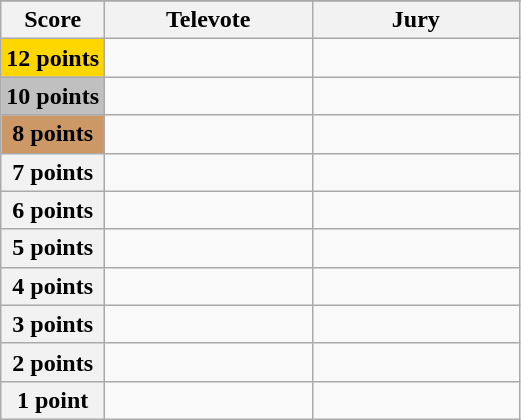<table class="wikitable">
<tr>
</tr>
<tr>
<th scope="col" width="20%">Score</th>
<th scope="col" width="40%">Televote</th>
<th scope="col" width="40%">Jury</th>
</tr>
<tr>
<th scope="row" style="background:gold">12 points</th>
<td></td>
<td></td>
</tr>
<tr>
<th scope="row" style="background:silver">10 points</th>
<td></td>
<td></td>
</tr>
<tr>
<th scope="row" style="background:#CC9966">8 points</th>
<td></td>
<td></td>
</tr>
<tr>
<th scope="row">7 points</th>
<td></td>
<td></td>
</tr>
<tr>
<th scope="row">6 points</th>
<td></td>
<td></td>
</tr>
<tr>
<th scope="row">5 points</th>
<td></td>
<td></td>
</tr>
<tr>
<th scope="row">4 points</th>
<td></td>
<td></td>
</tr>
<tr>
<th scope="row">3 points</th>
<td></td>
<td></td>
</tr>
<tr>
<th scope="row">2 points</th>
<td></td>
<td></td>
</tr>
<tr>
<th scope="row">1 point</th>
<td></td>
<td></td>
</tr>
</table>
